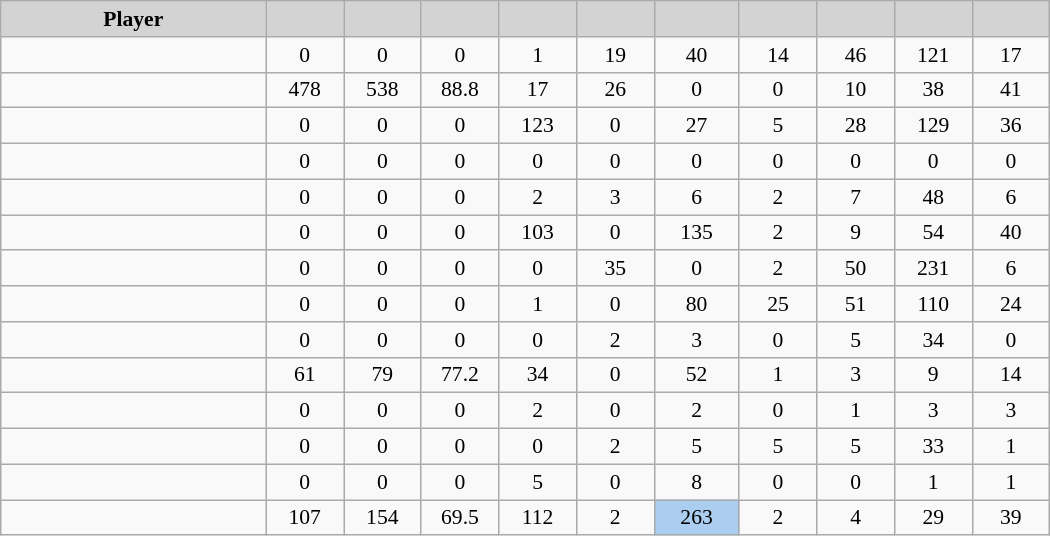<table class="wikitable sortable" style="text-align:center; font-size:90%">
<tr>
<th width=170px style=background:lightgrey>Player</th>
<th width=45px style=background:lightgrey></th>
<th width=45px style=background:lightgrey></th>
<th width=45px style=background:lightgrey></th>
<th width=45px style=background:lightgrey></th>
<th width=45px style=background:lightgrey></th>
<th width=50px style=background:lightgrey></th>
<th width=45px style=background:lightgrey></th>
<th width=45px style=background:lightgrey></th>
<th width=45px style=background:lightgrey></th>
<th width=45px style=background:lightgrey></th>
</tr>
<tr>
<td></td>
<td>0</td>
<td>0</td>
<td>0</td>
<td>1</td>
<td>19</td>
<td>40</td>
<td>14</td>
<td>46</td>
<td>121</td>
<td>17</td>
</tr>
<tr>
<td></td>
<td>478</td>
<td>538</td>
<td>88.8</td>
<td>17</td>
<td>26</td>
<td>0</td>
<td>0</td>
<td>10</td>
<td>38</td>
<td>41</td>
</tr>
<tr>
<td></td>
<td>0</td>
<td>0</td>
<td>0</td>
<td>123</td>
<td>0</td>
<td>27</td>
<td>5</td>
<td>28</td>
<td>129</td>
<td>36</td>
</tr>
<tr>
<td></td>
<td>0</td>
<td>0</td>
<td>0</td>
<td>0</td>
<td>0</td>
<td>0</td>
<td>0</td>
<td>0</td>
<td>0</td>
<td>0</td>
</tr>
<tr>
<td></td>
<td>0</td>
<td>0</td>
<td>0</td>
<td>2</td>
<td>3</td>
<td>6</td>
<td>2</td>
<td>7</td>
<td>48</td>
<td>6</td>
</tr>
<tr>
<td></td>
<td>0</td>
<td>0</td>
<td>0</td>
<td>103</td>
<td>0</td>
<td>135</td>
<td>2</td>
<td>9</td>
<td>54</td>
<td>40</td>
</tr>
<tr>
<td></td>
<td>0</td>
<td>0</td>
<td>0</td>
<td>0</td>
<td>35</td>
<td>0</td>
<td>2</td>
<td>50</td>
<td>231</td>
<td>6</td>
</tr>
<tr>
<td></td>
<td>0</td>
<td>0</td>
<td>0</td>
<td>1</td>
<td>0</td>
<td>80</td>
<td>25</td>
<td>51</td>
<td>110</td>
<td>24</td>
</tr>
<tr>
<td></td>
<td>0</td>
<td>0</td>
<td>0</td>
<td>0</td>
<td>2</td>
<td>3</td>
<td>0</td>
<td>5</td>
<td>34</td>
<td>0</td>
</tr>
<tr>
<td></td>
<td>61</td>
<td>79</td>
<td>77.2</td>
<td>34</td>
<td>0</td>
<td>52</td>
<td>1</td>
<td>3</td>
<td>9</td>
<td>14</td>
</tr>
<tr>
<td></td>
<td>0</td>
<td>0</td>
<td>0</td>
<td>2</td>
<td>0</td>
<td>2</td>
<td>0</td>
<td>1</td>
<td>3</td>
<td>3</td>
</tr>
<tr>
<td></td>
<td>0</td>
<td>0</td>
<td>0</td>
<td>0</td>
<td>2</td>
<td>5</td>
<td>5</td>
<td>5</td>
<td>33</td>
<td>1</td>
</tr>
<tr>
<td></td>
<td>0</td>
<td>0</td>
<td>0</td>
<td>5</td>
<td>0</td>
<td>8</td>
<td>0</td>
<td>0</td>
<td>1</td>
<td>1</td>
</tr>
<tr>
<td></td>
<td>107</td>
<td>154</td>
<td>69.5</td>
<td>112</td>
<td>2</td>
<td bgcolor=#ABCDEF>263</td>
<td>2</td>
<td>4</td>
<td>29</td>
<td>39</td>
</tr>
</table>
